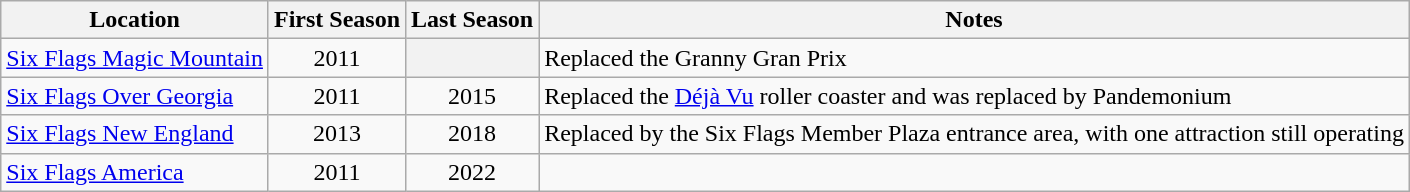<table class="wikitable sortable">
<tr>
<th>Location</th>
<th>First Season</th>
<th>Last Season</th>
<th class="unsortable">Notes</th>
</tr>
<tr>
<td><a href='#'>Six Flags Magic Mountain</a></td>
<td align=center>2011</td>
<th></th>
<td>Replaced the Granny Gran Prix</td>
</tr>
<tr>
<td><a href='#'>Six Flags Over Georgia</a></td>
<td align=center>2011</td>
<td align=center>2015</td>
<td>Replaced the <a href='#'>Déjà Vu</a> roller coaster and was replaced by Pandemonium</td>
</tr>
<tr>
<td><a href='#'>Six Flags New England</a></td>
<td align=center>2013</td>
<td align=center>2018</td>
<td>Replaced by the Six Flags Member Plaza entrance area, with one attraction still operating</td>
</tr>
<tr>
<td><a href='#'>Six Flags America</a></td>
<td align=center>2011</td>
<td align=center>2022</td>
<td></td>
</tr>
</table>
